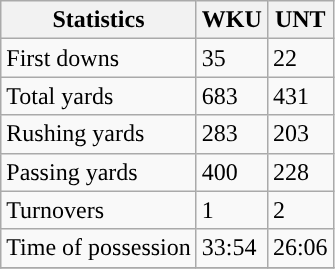<table class="wikitable">
<tr>
<th>Statistics</th>
<th>WKU</th>
<th>UNT</th>
</tr>
<tr>
<td>First downs</td>
<td>35</td>
<td>22</td>
</tr>
<tr>
<td>Total yards</td>
<td>683</td>
<td>431</td>
</tr>
<tr>
<td>Rushing yards</td>
<td>283</td>
<td>203</td>
</tr>
<tr>
<td>Passing yards</td>
<td>400</td>
<td>228</td>
</tr>
<tr>
<td>Turnovers</td>
<td>1</td>
<td>2</td>
</tr>
<tr>
<td>Time of possession</td>
<td>33:54</td>
<td>26:06</td>
</tr>
<tr>
</tr>
</table>
